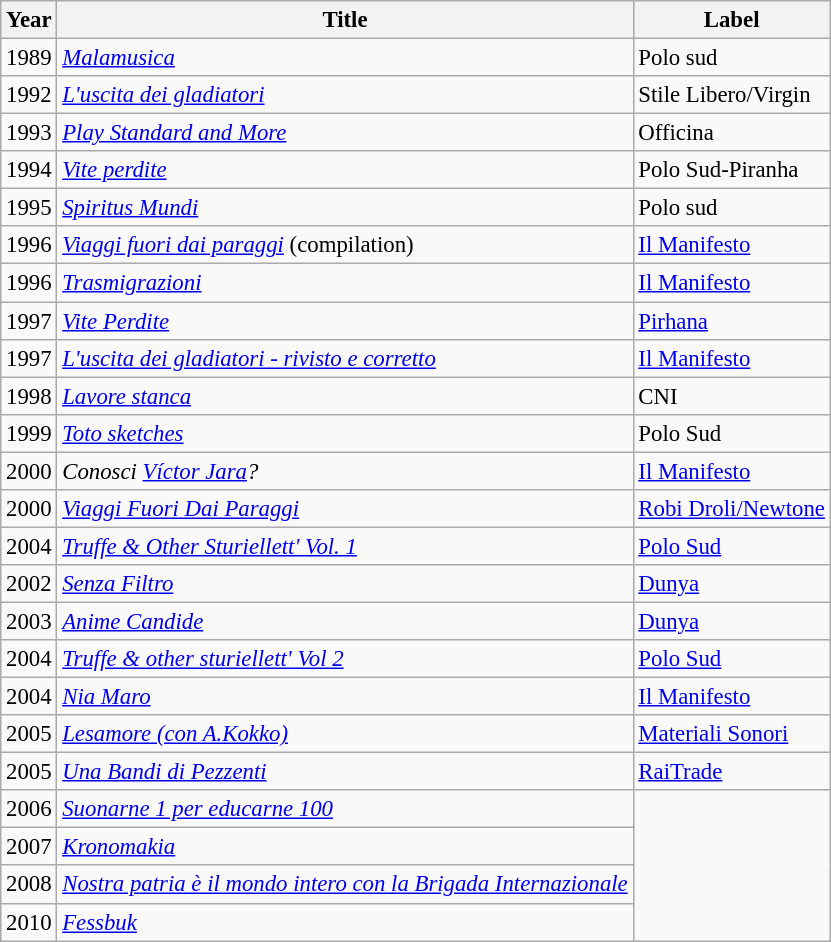<table class="wikitable" style="font-size: 95%;">
<tr>
<th>Year</th>
<th>Title</th>
<th>Label</th>
</tr>
<tr>
<td>1989</td>
<td><em><a href='#'>Malamusica</a> </em></td>
<td>Polo sud</td>
</tr>
<tr>
<td>1992</td>
<td><em><a href='#'>L'uscita dei gladiatori</a> </em></td>
<td>Stile Libero/Virgin</td>
</tr>
<tr>
<td>1993</td>
<td><em><a href='#'>Play Standard and More</a> </em></td>
<td>Officina</td>
</tr>
<tr>
<td>1994</td>
<td><em><a href='#'>Vite perdite</a> </em></td>
<td>Polo Sud-Piranha</td>
</tr>
<tr>
<td>1995</td>
<td><em><a href='#'>Spiritus Mundi</a></em></td>
<td>Polo sud</td>
</tr>
<tr>
<td>1996</td>
<td><em><a href='#'>Viaggi fuori dai paraggi</a></em> (compilation)</td>
<td><a href='#'>Il Manifesto</a></td>
</tr>
<tr>
<td>1996</td>
<td><em><a href='#'>Trasmigrazioni</a></em></td>
<td><a href='#'>Il Manifesto</a></td>
</tr>
<tr>
<td>1997</td>
<td><em><a href='#'>Vite Perdite</a></em></td>
<td><a href='#'>Pirhana</a></td>
</tr>
<tr>
<td>1997</td>
<td><em><a href='#'>L'uscita dei gladiatori - rivisto e corretto</a> </em></td>
<td><a href='#'>Il Manifesto</a></td>
</tr>
<tr>
<td>1998</td>
<td><em><a href='#'>Lavore stanca</a> </em></td>
<td>CNI</td>
</tr>
<tr>
<td>1999</td>
<td><em><a href='#'>Toto sketches</a> </em></td>
<td>Polo Sud</td>
</tr>
<tr>
<td>2000</td>
<td><em>Conosci <a href='#'>Víctor Jara</a>?</em></td>
<td><a href='#'>Il Manifesto</a></td>
</tr>
<tr>
<td>2000</td>
<td><em><a href='#'>Viaggi Fuori Dai Paraggi</a></em></td>
<td><a href='#'>Robi Droli/Newtone</a></td>
</tr>
<tr>
<td>2004</td>
<td><em><a href='#'>Truffe & Other Sturiellett' Vol. 1</a></em></td>
<td><a href='#'>Polo Sud</a></td>
</tr>
<tr>
<td>2002</td>
<td><em><a href='#'>Senza Filtro</a></em></td>
<td><a href='#'>Dunya</a></td>
</tr>
<tr>
<td>2003</td>
<td><em><a href='#'>Anime Candide</a></em></td>
<td><a href='#'>Dunya</a></td>
</tr>
<tr>
<td>2004</td>
<td><em><a href='#'>Truffe & other sturiellett' Vol 2</a></em></td>
<td><a href='#'>Polo Sud</a></td>
</tr>
<tr>
<td>2004</td>
<td><em><a href='#'>Nia Maro</a></em></td>
<td><a href='#'>Il Manifesto</a></td>
</tr>
<tr>
<td>2005</td>
<td><em><a href='#'>Lesamore (con A.Kokko)</a></em></td>
<td><a href='#'>Materiali Sonori</a></td>
</tr>
<tr>
<td>2005</td>
<td><em><a href='#'>Una Bandi di Pezzenti</a></em></td>
<td><a href='#'>RaiTrade</a></td>
</tr>
<tr>
<td>2006</td>
<td><em><a href='#'>Suonarne 1 per educarne 100</a></em></td>
</tr>
<tr>
<td>2007</td>
<td><em><a href='#'>Kronomakia</a></em></td>
</tr>
<tr>
<td>2008</td>
<td><em><a href='#'>Nostra patria è il mondo intero con la Brigada Internazionale</a></em></td>
</tr>
<tr>
<td>2010</td>
<td><em><a href='#'>Fessbuk</a></em></td>
</tr>
</table>
